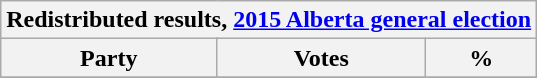<table class="wikitable">
<tr>
<th colspan="5" align=center>Redistributed results, <a href='#'>2015 Alberta general election</a></th>
</tr>
<tr>
<th colspan=2>Party</th>
<th>Votes</th>
<th>%</th>
</tr>
<tr>
</tr>
</table>
